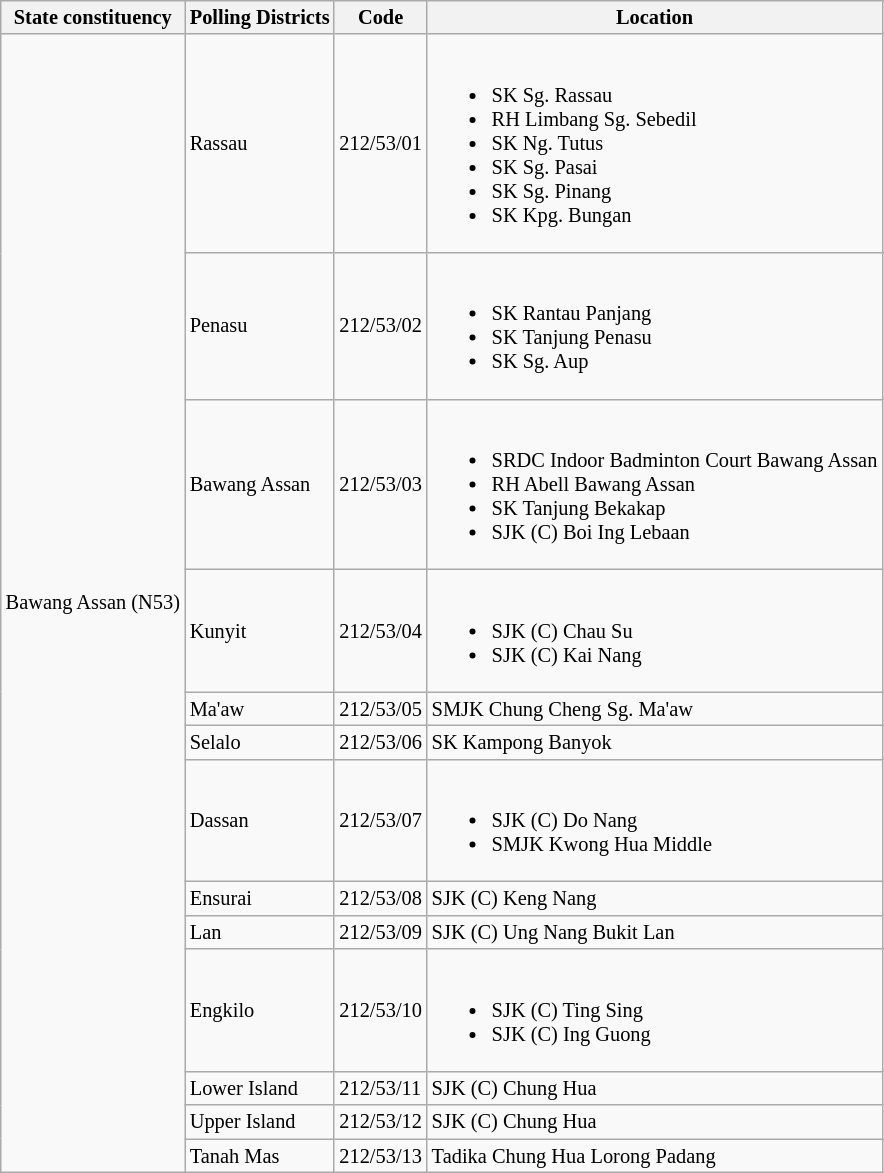<table class="wikitable sortable mw-collapsible" style="white-space:nowrap;font-size:85%">
<tr>
<th>State constituency</th>
<th>Polling Districts</th>
<th>Code</th>
<th>Location</th>
</tr>
<tr>
<td rowspan="13">Bawang Assan (N53)</td>
<td>Rassau</td>
<td>212/53/01</td>
<td><br><ul><li>SK Sg. Rassau</li><li>RH Limbang Sg. Sebedil</li><li>SK Ng. Tutus</li><li>SK Sg. Pasai</li><li>SK Sg. Pinang</li><li>SK Kpg. Bungan</li></ul></td>
</tr>
<tr>
<td>Penasu</td>
<td>212/53/02</td>
<td><br><ul><li>SK Rantau Panjang</li><li>SK Tanjung Penasu</li><li>SK Sg. Aup</li></ul></td>
</tr>
<tr>
<td>Bawang Assan</td>
<td>212/53/03</td>
<td><br><ul><li>SRDC Indoor Badminton Court Bawang Assan</li><li>RH Abell Bawang Assan</li><li>SK Tanjung Bekakap</li><li>SJK (C) Boi Ing Lebaan</li></ul></td>
</tr>
<tr>
<td>Kunyit</td>
<td>212/53/04</td>
<td><br><ul><li>SJK (C) Chau Su</li><li>SJK (C) Kai Nang</li></ul></td>
</tr>
<tr>
<td>Ma'aw</td>
<td>212/53/05</td>
<td>SMJK Chung Cheng Sg. Ma'aw</td>
</tr>
<tr>
<td>Selalo</td>
<td>212/53/06</td>
<td>SK Kampong Banyok</td>
</tr>
<tr>
<td>Dassan</td>
<td>212/53/07</td>
<td><br><ul><li>SJK (C) Do Nang</li><li>SMJK Kwong Hua Middle</li></ul></td>
</tr>
<tr>
<td>Ensurai</td>
<td>212/53/08</td>
<td>SJK (C) Keng Nang</td>
</tr>
<tr>
<td>Lan</td>
<td>212/53/09</td>
<td>SJK (C) Ung Nang Bukit Lan</td>
</tr>
<tr>
<td>Engkilo</td>
<td>212/53/10</td>
<td><br><ul><li>SJK (C) Ting Sing</li><li>SJK (C) Ing Guong</li></ul></td>
</tr>
<tr>
<td>Lower Island</td>
<td>212/53/11</td>
<td>SJK (C) Chung Hua</td>
</tr>
<tr>
<td>Upper Island</td>
<td>212/53/12</td>
<td>SJK (C) Chung Hua</td>
</tr>
<tr>
<td>Tanah Mas</td>
<td>212/53/13</td>
<td>Tadika Chung Hua Lorong Padang</td>
</tr>
</table>
